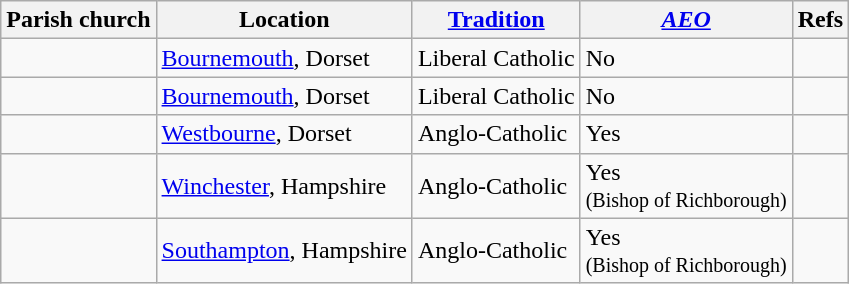<table class="wikitable sortable">
<tr>
<th>Parish church</th>
<th>Location</th>
<th><a href='#'>Tradition</a></th>
<th><em><a href='#'>AEO</a></em></th>
<th>Refs</th>
</tr>
<tr>
<td></td>
<td><a href='#'>Bournemouth</a>, Dorset</td>
<td>Liberal Catholic</td>
<td>No</td>
<td></td>
</tr>
<tr>
<td></td>
<td><a href='#'>Bournemouth</a>, Dorset</td>
<td>Liberal Catholic</td>
<td>No</td>
<td></td>
</tr>
<tr>
<td></td>
<td><a href='#'>Westbourne</a>, Dorset</td>
<td>Anglo-Catholic</td>
<td>Yes</td>
<td></td>
</tr>
<tr>
<td></td>
<td><a href='#'>Winchester</a>, Hampshire</td>
<td>Anglo-Catholic</td>
<td>Yes <br> <small>(Bishop of Richborough)</small></td>
<td></td>
</tr>
<tr>
<td></td>
<td><a href='#'>Southampton</a>, Hampshire</td>
<td>Anglo-Catholic</td>
<td>Yes <br> <small>(Bishop of Richborough)</small></td>
<td></td>
</tr>
</table>
